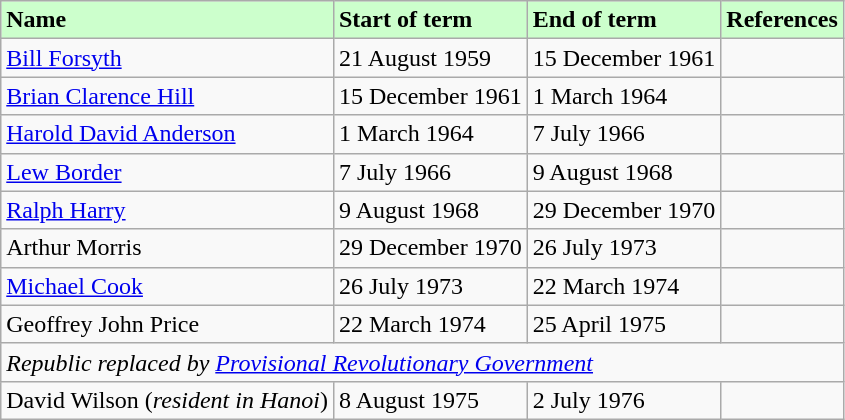<table border="1" class="wikitable">
<tr style="background-color:#cfc;">
<td><strong>Name</strong></td>
<td><strong>Start of term</strong></td>
<td><strong>End of term</strong></td>
<td><strong>References</strong></td>
</tr>
<tr>
<td><a href='#'>Bill Forsyth</a></td>
<td>21 August 1959</td>
<td>15 December 1961</td>
<td></td>
</tr>
<tr>
<td><a href='#'>Brian Clarence Hill</a></td>
<td>15 December 1961</td>
<td>1 March 1964</td>
<td></td>
</tr>
<tr>
<td><a href='#'>Harold David Anderson</a></td>
<td>1 March 1964</td>
<td>7 July 1966</td>
<td></td>
</tr>
<tr>
<td><a href='#'>Lew Border</a></td>
<td>7 July 1966</td>
<td>9 August 1968</td>
<td></td>
</tr>
<tr>
<td><a href='#'>Ralph Harry</a></td>
<td>9 August 1968</td>
<td>29 December 1970</td>
<td></td>
</tr>
<tr>
<td>Arthur Morris</td>
<td>29 December 1970</td>
<td>26 July 1973</td>
<td></td>
</tr>
<tr>
<td><a href='#'>Michael Cook</a></td>
<td>26 July 1973</td>
<td>22 March 1974</td>
<td></td>
</tr>
<tr>
<td>Geoffrey John Price</td>
<td>22 March 1974</td>
<td>25 April 1975</td>
<td></td>
</tr>
<tr>
<td colspan=4><em>Republic replaced by <a href='#'>Provisional Revolutionary Government</a></em></td>
</tr>
<tr>
<td>David Wilson (<em>resident in Hanoi</em>)</td>
<td>8 August 1975</td>
<td>2 July 1976</td>
<td></td>
</tr>
</table>
